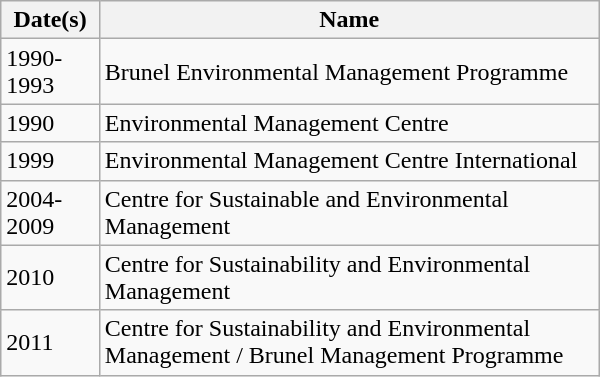<table class="wikitable" style="float:right;margin-left:1em; width:25em">
<tr>
<th>Date(s)</th>
<th>Name</th>
</tr>
<tr>
<td>1990-1993</td>
<td>Brunel Environmental Management Programme</td>
</tr>
<tr>
<td>1990</td>
<td>Environmental Management Centre</td>
</tr>
<tr>
<td>1999</td>
<td>Environmental Management Centre International</td>
</tr>
<tr>
<td>2004-2009</td>
<td>Centre for Sustainable and Environmental Management</td>
</tr>
<tr>
<td>2010</td>
<td>Centre for Sustainability and Environmental Management</td>
</tr>
<tr>
<td>2011</td>
<td>Centre for Sustainability and Environmental Management / Brunel Management Programme</td>
</tr>
</table>
